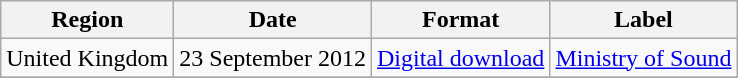<table class=wikitable>
<tr>
<th>Region</th>
<th>Date</th>
<th>Format</th>
<th>Label</th>
</tr>
<tr>
<td>United Kingdom</td>
<td>23 September 2012</td>
<td><a href='#'>Digital download</a></td>
<td><a href='#'>Ministry of Sound</a></td>
</tr>
<tr>
</tr>
</table>
